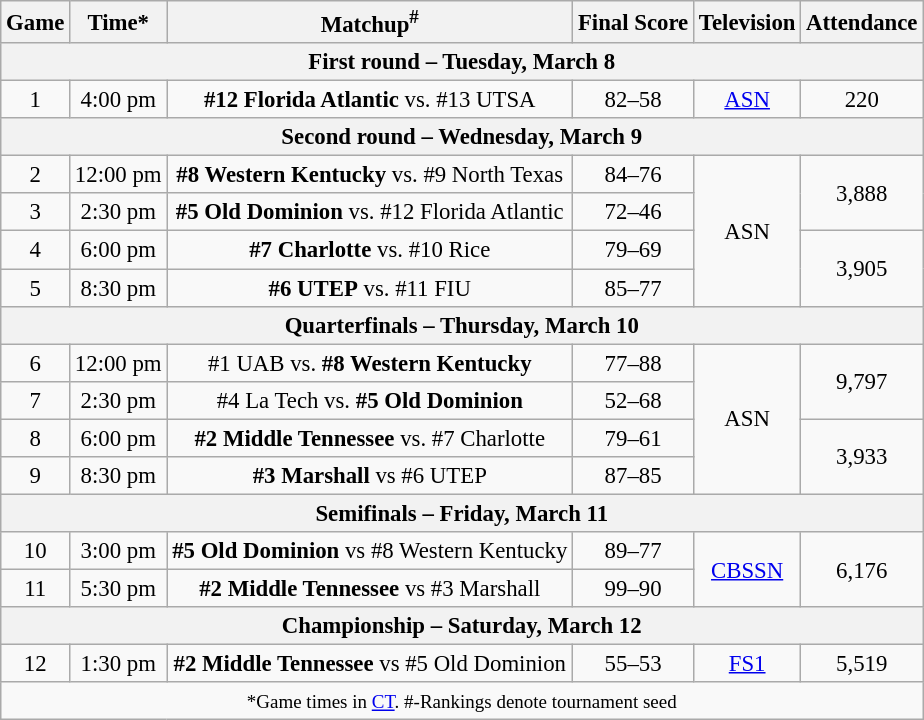<table class="wikitable" style="font-size: 95%;text-align:center">
<tr>
<th>Game</th>
<th>Time*</th>
<th>Matchup<sup>#</sup></th>
<th>Final Score</th>
<th>Television</th>
<th>Attendance</th>
</tr>
<tr>
<th colspan="6">First round – Tuesday, March 8</th>
</tr>
<tr>
<td>1</td>
<td>4:00 pm</td>
<td><strong>#12 Florida Atlantic</strong> vs. #13 UTSA</td>
<td align=center>82–58</td>
<td rowspan=1><a href='#'>ASN</a></td>
<td>220</td>
</tr>
<tr>
<th colspan="6">Second round – Wednesday, March 9</th>
</tr>
<tr>
<td>2</td>
<td>12:00 pm</td>
<td><strong>#8 Western Kentucky</strong> vs. #9 North Texas</td>
<td align=center>84–76</td>
<td rowspan=4>ASN</td>
<td rowspan=2>3,888</td>
</tr>
<tr>
<td>3</td>
<td>2:30 pm</td>
<td><strong>#5 Old Dominion</strong> vs. #12 Florida Atlantic</td>
<td align=center>72–46</td>
</tr>
<tr>
<td>4</td>
<td>6:00 pm</td>
<td><strong>#7 Charlotte</strong> vs. #10 Rice</td>
<td align=center>79–69</td>
<td rowspan=2>3,905</td>
</tr>
<tr>
<td>5</td>
<td>8:30 pm</td>
<td><strong>#6 UTEP</strong> vs. #11 FIU</td>
<td align=center>85–77</td>
</tr>
<tr>
<th colspan="6">Quarterfinals – Thursday, March 10</th>
</tr>
<tr>
<td>6</td>
<td>12:00 pm</td>
<td>#1 UAB vs. <strong>#8 Western Kentucky</strong></td>
<td align=center>77–88</td>
<td rowspan=4>ASN</td>
<td rowspan=2>9,797</td>
</tr>
<tr>
<td>7</td>
<td>2:30 pm</td>
<td>#4 La Tech vs. <strong>#5 Old Dominion</strong></td>
<td align=center>52–68</td>
</tr>
<tr>
<td>8</td>
<td>6:00 pm</td>
<td><strong>#2 Middle Tennessee</strong> vs. #7 Charlotte</td>
<td align=center>79–61</td>
<td rowspan=2>3,933</td>
</tr>
<tr>
<td>9</td>
<td>8:30 pm</td>
<td><strong>#3 Marshall</strong> vs #6 UTEP</td>
<td align=center>87–85</td>
</tr>
<tr>
<th colspan="6">Semifinals – Friday, March 11</th>
</tr>
<tr>
<td>10</td>
<td>3:00 pm</td>
<td><strong>#5 Old Dominion</strong> vs #8 Western Kentucky</td>
<td align=center>89–77</td>
<td rowspan=2><a href='#'>CBSSN</a></td>
<td rowspan=2>6,176</td>
</tr>
<tr>
<td>11</td>
<td>5:30 pm</td>
<td><strong>#2 Middle Tennessee</strong> vs #3 Marshall</td>
<td align=center>99–90</td>
</tr>
<tr>
<th colspan="6">Championship – Saturday, March 12</th>
</tr>
<tr>
<td>12</td>
<td>1:30 pm</td>
<td><strong>#2 Middle Tennessee</strong> vs #5 Old Dominion</td>
<td align=center>55–53</td>
<td><a href='#'>FS1</a></td>
<td>5,519</td>
</tr>
<tr>
<td colspan="6"><small>*Game times in <a href='#'>CT</a>. #-Rankings denote tournament seed</small></td>
</tr>
</table>
